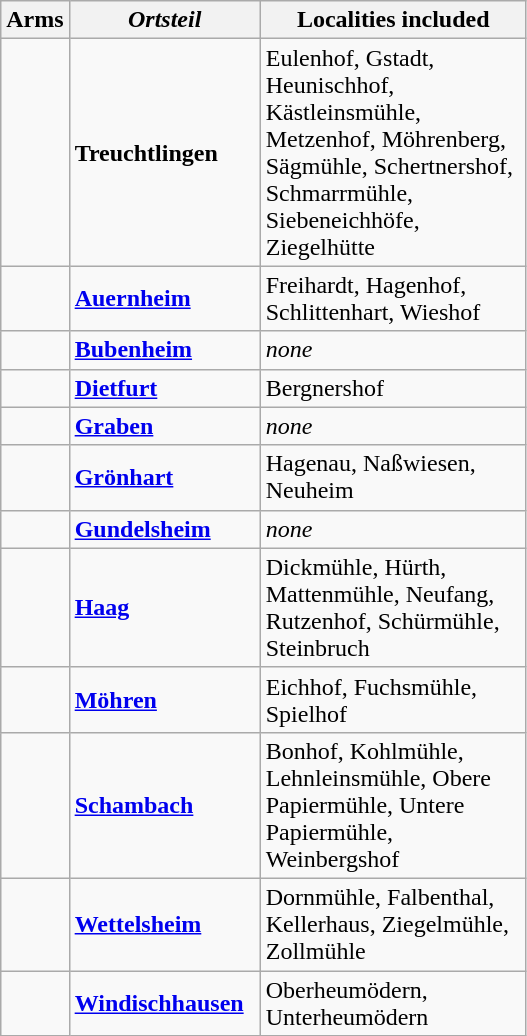<table class="wikitable sortable">
<tr>
<th width="30px">Arms</th>
<th width="120px"><em>Ortsteil</em></th>
<th width="170px">Localities included</th>
</tr>
<tr>
<td></td>
<td><strong>Treuchtlingen</strong></td>
<td>Eulenhof, Gstadt, Heunischhof, Kästleinsmühle, Metzenhof, Möhrenberg, Sägmühle, Schertnershof, Schmarrmühle, Siebeneichhöfe, Ziegelhütte</td>
</tr>
<tr>
<td></td>
<td><strong><a href='#'>Auernheim</a></strong></td>
<td>Freihardt, Hagenhof, Schlittenhart, Wieshof</td>
</tr>
<tr>
<td></td>
<td><strong><a href='#'>Bubenheim</a></strong></td>
<td><em>none</em></td>
</tr>
<tr>
<td></td>
<td><strong><a href='#'>Dietfurt</a></strong></td>
<td>Bergnershof</td>
</tr>
<tr>
<td></td>
<td><strong><a href='#'>Graben</a></strong></td>
<td><em>none</em></td>
</tr>
<tr>
<td></td>
<td><strong><a href='#'>Grönhart</a></strong></td>
<td>Hagenau, Naßwiesen, Neuheim</td>
</tr>
<tr>
<td></td>
<td><strong><a href='#'>Gundelsheim</a></strong></td>
<td><em>none</em></td>
</tr>
<tr>
<td></td>
<td><strong><a href='#'>Haag</a></strong></td>
<td>Dickmühle, Hürth, Mattenmühle, Neufang, Rutzenhof, Schürmühle, Steinbruch</td>
</tr>
<tr>
<td></td>
<td><strong><a href='#'>Möhren</a></strong></td>
<td>Eichhof, Fuchsmühle, Spielhof</td>
</tr>
<tr>
<td></td>
<td><strong><a href='#'>Schambach</a></strong></td>
<td>Bonhof, Kohlmühle, Lehnleinsmühle, Obere Papiermühle, Untere Papiermühle, Weinbergshof</td>
</tr>
<tr>
<td></td>
<td><strong><a href='#'>Wettelsheim</a></strong></td>
<td>Dornmühle, Falbenthal, Kellerhaus, Ziegelmühle, Zollmühle</td>
</tr>
<tr>
<td></td>
<td><strong><a href='#'>Windischhausen</a></strong></td>
<td>Oberheumödern, Unterheumödern</td>
</tr>
</table>
